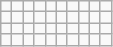<table class="wikitable">
<tr>
<td></td>
<td></td>
<td></td>
<td></td>
<td></td>
<td></td>
<td></td>
<td></td>
<td></td>
<td></td>
</tr>
<tr>
<td></td>
<td></td>
<td></td>
<td></td>
<td></td>
<td></td>
<td></td>
<td></td>
<td></td>
<td></td>
</tr>
<tr>
<td></td>
<td></td>
<td></td>
<td></td>
<td></td>
<td></td>
<td></td>
<td></td>
<td></td>
<td></td>
</tr>
<tr>
<td></td>
<td></td>
<td></td>
<td></td>
<td></td>
<td></td>
<td></td>
<td></td>
<td></td>
<td></td>
</tr>
</table>
